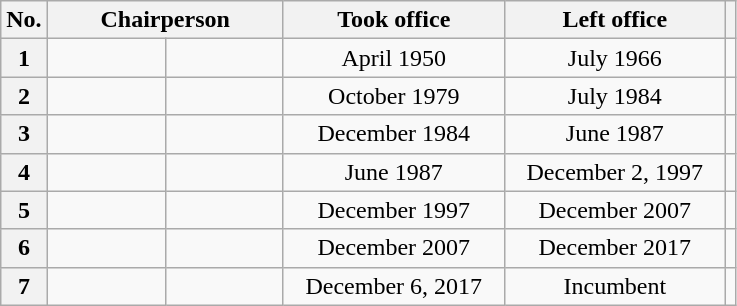<table class="wikitable" style="text-align: center; border-collapse: collapse;">
<tr>
<th>No.</th>
<th colspan="2" width="150">Chairperson</th>
<th align="center" width="140">Took office</th>
<th align="center" width="140">Left office</th>
<th></th>
</tr>
<tr>
<th><strong>1</strong></th>
<td align="center"></td>
<td align="center"><br></td>
<td align="center">April 1950</td>
<td align="center">July 1966</td>
<td></td>
</tr>
<tr>
<th><strong>2</strong></th>
<td align="center"></td>
<td align="center"><br></td>
<td align="center">October 1979</td>
<td align="center">July 1984</td>
<td></td>
</tr>
<tr>
<th><strong>3</strong></th>
<td align="center"></td>
<td align="center"><br></td>
<td align="center">December 1984</td>
<td align="center">June 1987</td>
<td></td>
</tr>
<tr>
<th><strong>4</strong></th>
<td align="center"></td>
<td align="center"><br></td>
<td align="center">June 1987</td>
<td align="center">December 2, 1997</td>
<td></td>
</tr>
<tr>
<th><strong>5</strong></th>
<td></td>
<td><br></td>
<td>December 1997</td>
<td>December 2007</td>
<td></td>
</tr>
<tr>
<th>6</th>
<td></td>
<td><br></td>
<td>December 2007</td>
<td>December 2017</td>
<td></td>
</tr>
<tr>
<th>7</th>
<td></td>
<td><br></td>
<td>December 6, 2017</td>
<td>Incumbent</td>
<td></td>
</tr>
</table>
